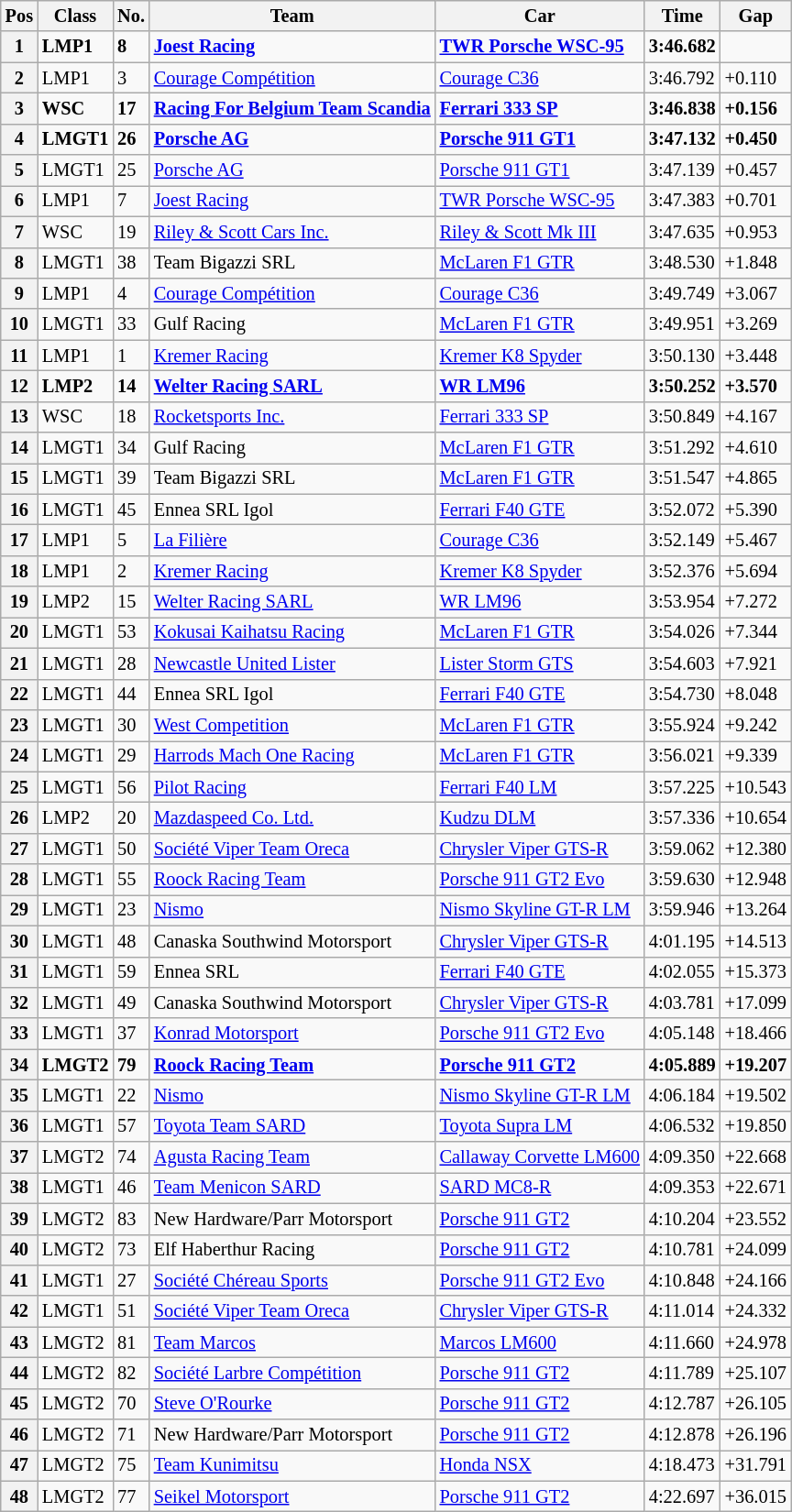<table class="wikitable" style="font-size:85%;">
<tr>
<th>Pos</th>
<th>Class</th>
<th>No.</th>
<th>Team</th>
<th>Car</th>
<th>Time</th>
<th>Gap</th>
</tr>
<tr style="font-weight:bold">
<th>1</th>
<td>LMP1</td>
<td>8</td>
<td><a href='#'>Joest Racing</a></td>
<td><a href='#'>TWR Porsche WSC-95</a></td>
<td>3:46.682</td>
<td></td>
</tr>
<tr>
<th>2</th>
<td>LMP1</td>
<td>3</td>
<td><a href='#'>Courage Compétition</a></td>
<td><a href='#'>Courage C36</a></td>
<td>3:46.792</td>
<td>+0.110</td>
</tr>
<tr style="font-weight:bold">
<th>3</th>
<td>WSC</td>
<td>17</td>
<td><a href='#'>Racing For Belgium Team Scandia</a></td>
<td><a href='#'>Ferrari 333 SP</a></td>
<td>3:46.838</td>
<td>+0.156</td>
</tr>
<tr style="font-weight:bold">
<th>4</th>
<td>LMGT1</td>
<td>26</td>
<td><a href='#'>Porsche AG</a></td>
<td><a href='#'>Porsche 911 GT1</a></td>
<td>3:47.132</td>
<td>+0.450</td>
</tr>
<tr>
<th>5</th>
<td>LMGT1</td>
<td>25</td>
<td><a href='#'>Porsche AG</a></td>
<td><a href='#'>Porsche 911 GT1</a></td>
<td>3:47.139</td>
<td>+0.457</td>
</tr>
<tr>
<th>6</th>
<td>LMP1</td>
<td>7</td>
<td><a href='#'>Joest Racing</a></td>
<td><a href='#'>TWR Porsche WSC-95</a></td>
<td>3:47.383</td>
<td>+0.701</td>
</tr>
<tr>
<th>7</th>
<td>WSC</td>
<td>19</td>
<td><a href='#'>Riley & Scott Cars Inc.</a></td>
<td><a href='#'>Riley & Scott Mk III</a></td>
<td>3:47.635</td>
<td>+0.953</td>
</tr>
<tr>
<th>8</th>
<td>LMGT1</td>
<td>38</td>
<td>Team Bigazzi SRL</td>
<td><a href='#'>McLaren F1 GTR</a></td>
<td>3:48.530</td>
<td>+1.848</td>
</tr>
<tr>
<th>9</th>
<td>LMP1</td>
<td>4</td>
<td><a href='#'>Courage Compétition</a></td>
<td><a href='#'>Courage C36</a></td>
<td>3:49.749</td>
<td>+3.067</td>
</tr>
<tr>
<th>10</th>
<td>LMGT1</td>
<td>33</td>
<td>Gulf Racing</td>
<td><a href='#'>McLaren F1 GTR</a></td>
<td>3:49.951</td>
<td>+3.269</td>
</tr>
<tr>
<th>11</th>
<td>LMP1</td>
<td>1</td>
<td><a href='#'>Kremer Racing</a></td>
<td><a href='#'>Kremer K8 Spyder</a></td>
<td>3:50.130</td>
<td>+3.448</td>
</tr>
<tr style="font-weight:bold">
<th>12</th>
<td>LMP2</td>
<td>14</td>
<td><a href='#'>Welter Racing SARL</a></td>
<td><a href='#'>WR LM96</a></td>
<td>3:50.252</td>
<td>+3.570</td>
</tr>
<tr>
<th>13</th>
<td>WSC</td>
<td>18</td>
<td><a href='#'>Rocketsports Inc.</a></td>
<td><a href='#'>Ferrari 333 SP</a></td>
<td>3:50.849</td>
<td>+4.167</td>
</tr>
<tr>
<th>14</th>
<td>LMGT1</td>
<td>34</td>
<td>Gulf Racing</td>
<td><a href='#'>McLaren F1 GTR</a></td>
<td>3:51.292</td>
<td>+4.610</td>
</tr>
<tr>
<th>15</th>
<td>LMGT1</td>
<td>39</td>
<td>Team Bigazzi SRL</td>
<td><a href='#'>McLaren F1 GTR</a></td>
<td>3:51.547</td>
<td>+4.865</td>
</tr>
<tr>
<th>16</th>
<td>LMGT1</td>
<td>45</td>
<td>Ennea SRL Igol</td>
<td><a href='#'>Ferrari F40 GTE</a></td>
<td>3:52.072</td>
<td>+5.390</td>
</tr>
<tr>
<th>17</th>
<td>LMP1</td>
<td>5</td>
<td><a href='#'>La Filière</a></td>
<td><a href='#'>Courage C36</a></td>
<td>3:52.149</td>
<td>+5.467</td>
</tr>
<tr>
<th>18</th>
<td>LMP1</td>
<td>2</td>
<td><a href='#'>Kremer Racing</a></td>
<td><a href='#'>Kremer K8 Spyder</a></td>
<td>3:52.376</td>
<td>+5.694</td>
</tr>
<tr>
<th>19</th>
<td>LMP2</td>
<td>15</td>
<td><a href='#'>Welter Racing SARL</a></td>
<td><a href='#'>WR LM96</a></td>
<td>3:53.954</td>
<td>+7.272</td>
</tr>
<tr>
<th>20</th>
<td>LMGT1</td>
<td>53</td>
<td><a href='#'>Kokusai Kaihatsu Racing</a></td>
<td><a href='#'>McLaren F1 GTR</a></td>
<td>3:54.026</td>
<td>+7.344</td>
</tr>
<tr>
<th>21</th>
<td>LMGT1</td>
<td>28</td>
<td><a href='#'>Newcastle United Lister</a></td>
<td><a href='#'>Lister Storm GTS</a></td>
<td>3:54.603</td>
<td>+7.921</td>
</tr>
<tr>
<th>22</th>
<td>LMGT1</td>
<td>44</td>
<td>Ennea SRL Igol</td>
<td><a href='#'>Ferrari F40 GTE</a></td>
<td>3:54.730</td>
<td>+8.048</td>
</tr>
<tr>
<th>23</th>
<td>LMGT1</td>
<td>30</td>
<td><a href='#'>West Competition</a></td>
<td><a href='#'>McLaren F1 GTR</a></td>
<td>3:55.924</td>
<td>+9.242</td>
</tr>
<tr>
<th>24</th>
<td>LMGT1</td>
<td>29</td>
<td><a href='#'>Harrods Mach One Racing</a></td>
<td><a href='#'>McLaren F1 GTR</a></td>
<td>3:56.021</td>
<td>+9.339</td>
</tr>
<tr>
<th>25</th>
<td>LMGT1</td>
<td>56</td>
<td><a href='#'>Pilot Racing</a></td>
<td><a href='#'>Ferrari F40 LM</a></td>
<td>3:57.225</td>
<td>+10.543</td>
</tr>
<tr>
<th>26</th>
<td>LMP2</td>
<td>20</td>
<td><a href='#'>Mazdaspeed Co. Ltd.</a></td>
<td><a href='#'>Kudzu DLM</a></td>
<td>3:57.336</td>
<td>+10.654</td>
</tr>
<tr>
<th>27</th>
<td>LMGT1</td>
<td>50</td>
<td><a href='#'>Société Viper Team Oreca</a></td>
<td><a href='#'>Chrysler Viper GTS-R</a></td>
<td>3:59.062</td>
<td>+12.380</td>
</tr>
<tr>
<th>28</th>
<td>LMGT1</td>
<td>55</td>
<td><a href='#'>Roock Racing Team</a></td>
<td><a href='#'>Porsche 911 GT2 Evo</a></td>
<td>3:59.630</td>
<td>+12.948</td>
</tr>
<tr>
<th>29</th>
<td>LMGT1</td>
<td>23</td>
<td><a href='#'>Nismo</a></td>
<td><a href='#'>Nismo Skyline GT-R LM</a></td>
<td>3:59.946</td>
<td>+13.264</td>
</tr>
<tr>
<th>30</th>
<td>LMGT1</td>
<td>48</td>
<td>Canaska Southwind Motorsport</td>
<td><a href='#'>Chrysler Viper GTS-R</a></td>
<td>4:01.195</td>
<td>+14.513</td>
</tr>
<tr>
<th>31</th>
<td>LMGT1</td>
<td>59</td>
<td>Ennea SRL</td>
<td><a href='#'>Ferrari F40 GTE</a></td>
<td>4:02.055</td>
<td>+15.373</td>
</tr>
<tr>
<th>32</th>
<td>LMGT1</td>
<td>49</td>
<td>Canaska Southwind Motorsport</td>
<td><a href='#'>Chrysler Viper GTS-R</a></td>
<td>4:03.781</td>
<td>+17.099</td>
</tr>
<tr>
<th>33</th>
<td>LMGT1</td>
<td>37</td>
<td><a href='#'>Konrad Motorsport</a></td>
<td><a href='#'>Porsche 911 GT2 Evo</a></td>
<td>4:05.148</td>
<td>+18.466</td>
</tr>
<tr style="font-weight:bold">
<th>34</th>
<td>LMGT2</td>
<td>79</td>
<td><a href='#'>Roock Racing Team</a></td>
<td><a href='#'>Porsche 911 GT2</a></td>
<td>4:05.889</td>
<td>+19.207</td>
</tr>
<tr>
<th>35</th>
<td>LMGT1</td>
<td>22</td>
<td><a href='#'>Nismo</a></td>
<td><a href='#'>Nismo Skyline GT-R LM</a></td>
<td>4:06.184</td>
<td>+19.502</td>
</tr>
<tr>
<th>36</th>
<td>LMGT1</td>
<td>57</td>
<td><a href='#'>Toyota Team SARD</a></td>
<td><a href='#'>Toyota Supra LM</a></td>
<td>4:06.532</td>
<td>+19.850</td>
</tr>
<tr>
<th>37</th>
<td>LMGT2</td>
<td>74</td>
<td><a href='#'>Agusta Racing Team</a></td>
<td><a href='#'>Callaway Corvette LM600</a></td>
<td>4:09.350</td>
<td>+22.668</td>
</tr>
<tr>
<th>38</th>
<td>LMGT1</td>
<td>46</td>
<td><a href='#'>Team Menicon SARD</a></td>
<td><a href='#'>SARD MC8-R</a></td>
<td>4:09.353</td>
<td>+22.671</td>
</tr>
<tr>
<th>39</th>
<td>LMGT2</td>
<td>83</td>
<td>New Hardware/Parr Motorsport</td>
<td><a href='#'>Porsche 911 GT2</a></td>
<td>4:10.204</td>
<td>+23.552</td>
</tr>
<tr>
<th>40</th>
<td>LMGT2</td>
<td>73</td>
<td>Elf Haberthur Racing</td>
<td><a href='#'>Porsche 911 GT2</a></td>
<td>4:10.781</td>
<td>+24.099</td>
</tr>
<tr>
<th>41</th>
<td>LMGT1</td>
<td>27</td>
<td><a href='#'>Société Chéreau Sports</a></td>
<td><a href='#'>Porsche 911 GT2 Evo</a></td>
<td>4:10.848</td>
<td>+24.166</td>
</tr>
<tr>
<th>42</th>
<td>LMGT1</td>
<td>51</td>
<td><a href='#'>Société Viper Team Oreca</a></td>
<td><a href='#'>Chrysler Viper GTS-R</a></td>
<td>4:11.014</td>
<td>+24.332</td>
</tr>
<tr>
<th>43</th>
<td>LMGT2</td>
<td>81</td>
<td><a href='#'>Team Marcos</a></td>
<td><a href='#'>Marcos LM600</a></td>
<td>4:11.660</td>
<td>+24.978</td>
</tr>
<tr>
<th>44</th>
<td>LMGT2</td>
<td>82</td>
<td><a href='#'>Société Larbre Compétition</a></td>
<td><a href='#'>Porsche 911 GT2</a></td>
<td>4:11.789</td>
<td>+25.107</td>
</tr>
<tr>
<th>45</th>
<td>LMGT2</td>
<td>70</td>
<td><a href='#'>Steve O'Rourke</a></td>
<td><a href='#'>Porsche 911 GT2</a></td>
<td>4:12.787</td>
<td>+26.105</td>
</tr>
<tr>
<th>46</th>
<td>LMGT2</td>
<td>71</td>
<td>New Hardware/Parr Motorsport</td>
<td><a href='#'>Porsche 911 GT2</a></td>
<td>4:12.878</td>
<td>+26.196</td>
</tr>
<tr>
<th>47</th>
<td>LMGT2</td>
<td>75</td>
<td><a href='#'>Team Kunimitsu</a></td>
<td><a href='#'>Honda NSX</a></td>
<td>4:18.473</td>
<td>+31.791</td>
</tr>
<tr>
<th>48</th>
<td>LMGT2</td>
<td>77</td>
<td><a href='#'>Seikel Motorsport</a></td>
<td><a href='#'>Porsche 911 GT2</a></td>
<td>4:22.697</td>
<td>+36.015</td>
</tr>
</table>
